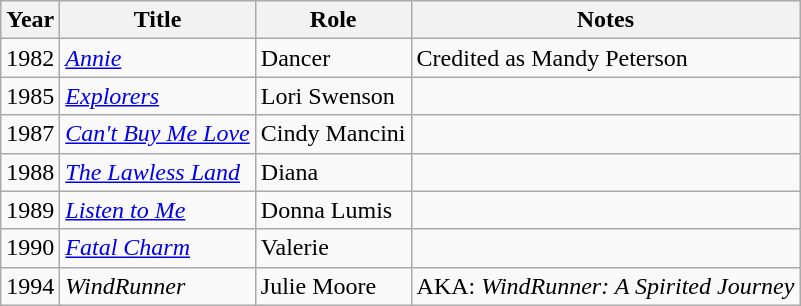<table class="wikitable sortable">
<tr>
<th>Year</th>
<th>Title</th>
<th>Role</th>
<th class="unsortable">Notes</th>
</tr>
<tr>
<td>1982</td>
<td><em><a href='#'>Annie</a></em></td>
<td>Dancer</td>
<td>Credited as Mandy Peterson</td>
</tr>
<tr>
<td>1985</td>
<td><em><a href='#'>Explorers</a></em></td>
<td>Lori Swenson</td>
<td></td>
</tr>
<tr>
<td>1987</td>
<td><em><a href='#'>Can't Buy Me Love</a></em></td>
<td>Cindy Mancini</td>
<td></td>
</tr>
<tr>
<td>1988</td>
<td><em><a href='#'>The Lawless Land</a></em></td>
<td>Diana</td>
<td></td>
</tr>
<tr>
<td>1989</td>
<td><em><a href='#'>Listen to Me</a></em></td>
<td>Donna Lumis</td>
<td></td>
</tr>
<tr>
<td>1990</td>
<td><em><a href='#'>Fatal Charm</a></em></td>
<td>Valerie</td>
<td></td>
</tr>
<tr>
<td>1994</td>
<td><em>WindRunner</em></td>
<td>Julie Moore</td>
<td>AKA: <em>WindRunner: A Spirited Journey</em></td>
</tr>
</table>
